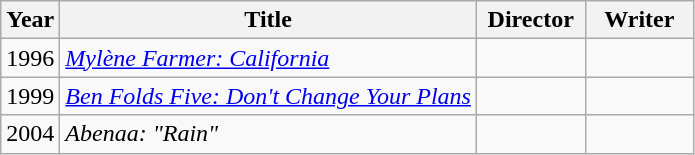<table class="wikitable">
<tr>
<th>Year</th>
<th>Title</th>
<th width=65>Director</th>
<th width=65>Writer</th>
</tr>
<tr>
<td>1996</td>
<td><em><a href='#'>Mylène Farmer: California</a></em></td>
<td></td>
<td></td>
</tr>
<tr>
<td>1999</td>
<td><em><a href='#'>Ben Folds Five: Don't Change Your Plans</a></em></td>
<td></td>
<td></td>
</tr>
<tr>
<td>2004</td>
<td><em>Abenaa: "Rain"</em></td>
<td></td>
<td></td>
</tr>
</table>
